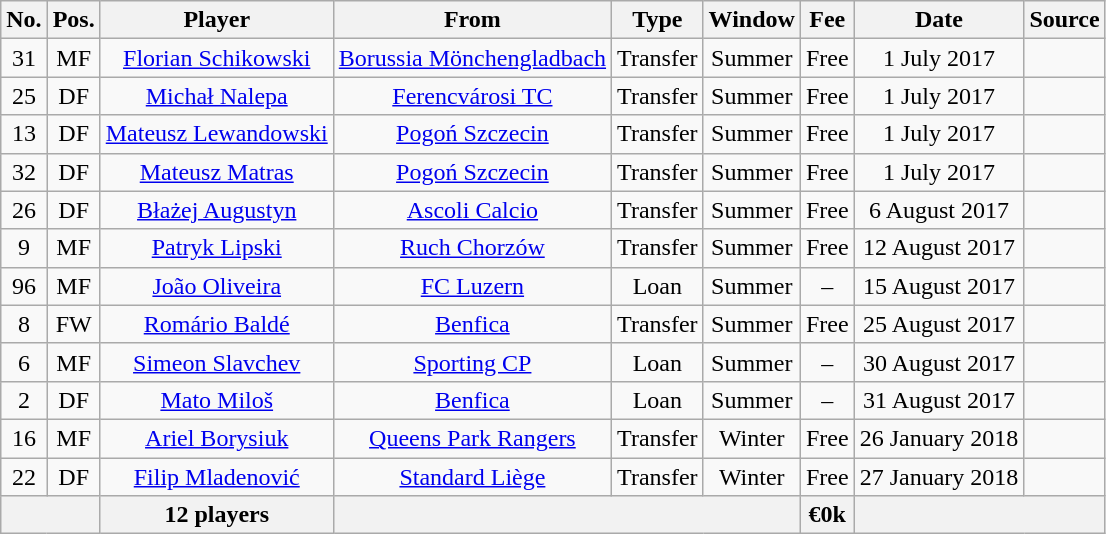<table class="wikitable" style="text-align: center">
<tr>
<th>No.</th>
<th>Pos.</th>
<th>Player</th>
<th>From</th>
<th>Type</th>
<th>Window</th>
<th>Fee</th>
<th>Date</th>
<th>Source</th>
</tr>
<tr>
<td>31</td>
<td>MF</td>
<td><a href='#'>Florian Schikowski</a></td>
<td><a href='#'>Borussia Mönchengladbach</a></td>
<td>Transfer</td>
<td>Summer</td>
<td>Free</td>
<td>1 July 2017</td>
<td></td>
</tr>
<tr>
<td>25</td>
<td>DF</td>
<td><a href='#'>Michał Nalepa</a></td>
<td><a href='#'>Ferencvárosi TC</a></td>
<td>Transfer</td>
<td>Summer</td>
<td>Free</td>
<td>1 July 2017</td>
<td></td>
</tr>
<tr>
<td>13</td>
<td>DF</td>
<td><a href='#'>Mateusz Lewandowski</a></td>
<td><a href='#'>Pogoń Szczecin</a></td>
<td>Transfer</td>
<td>Summer</td>
<td>Free</td>
<td>1 July 2017</td>
<td></td>
</tr>
<tr>
<td>32</td>
<td>DF</td>
<td><a href='#'>Mateusz Matras</a></td>
<td><a href='#'>Pogoń Szczecin</a></td>
<td>Transfer</td>
<td>Summer</td>
<td>Free</td>
<td>1 July 2017</td>
<td></td>
</tr>
<tr>
<td>26</td>
<td>DF</td>
<td><a href='#'>Błażej Augustyn</a></td>
<td><a href='#'>Ascoli Calcio</a></td>
<td>Transfer</td>
<td>Summer</td>
<td>Free</td>
<td>6 August 2017</td>
<td></td>
</tr>
<tr>
<td>9</td>
<td>MF</td>
<td><a href='#'>Patryk Lipski</a></td>
<td><a href='#'>Ruch Chorzów</a></td>
<td>Transfer</td>
<td>Summer</td>
<td>Free</td>
<td>12 August 2017</td>
<td></td>
</tr>
<tr>
<td>96</td>
<td>MF</td>
<td><a href='#'>João Oliveira</a></td>
<td><a href='#'>FC Luzern</a></td>
<td>Loan</td>
<td>Summer</td>
<td>–</td>
<td>15 August 2017</td>
<td></td>
</tr>
<tr>
<td>8</td>
<td>FW</td>
<td><a href='#'>Romário Baldé</a></td>
<td><a href='#'>Benfica</a></td>
<td>Transfer</td>
<td>Summer</td>
<td>Free</td>
<td>25 August 2017</td>
<td></td>
</tr>
<tr>
<td>6</td>
<td>MF</td>
<td><a href='#'>Simeon Slavchev</a></td>
<td><a href='#'>Sporting CP</a></td>
<td>Loan</td>
<td>Summer</td>
<td>–</td>
<td>30 August 2017</td>
<td></td>
</tr>
<tr>
<td>2</td>
<td>DF</td>
<td><a href='#'>Mato Miloš</a></td>
<td><a href='#'>Benfica</a></td>
<td>Loan</td>
<td>Summer</td>
<td>–</td>
<td>31 August 2017</td>
<td></td>
</tr>
<tr>
<td>16</td>
<td>MF</td>
<td><a href='#'>Ariel Borysiuk</a></td>
<td><a href='#'>Queens Park Rangers</a></td>
<td>Transfer</td>
<td>Winter</td>
<td>Free</td>
<td>26 January 2018</td>
<td></td>
</tr>
<tr>
<td>22</td>
<td>DF</td>
<td><a href='#'>Filip Mladenović</a></td>
<td><a href='#'>Standard Liège</a></td>
<td>Transfer</td>
<td>Winter</td>
<td>Free</td>
<td>27 January 2018</td>
<td></td>
</tr>
<tr>
<th colspan=2></th>
<th>12 players</th>
<th colspan=3></th>
<th>€0k</th>
<th colspan=2></th>
</tr>
</table>
